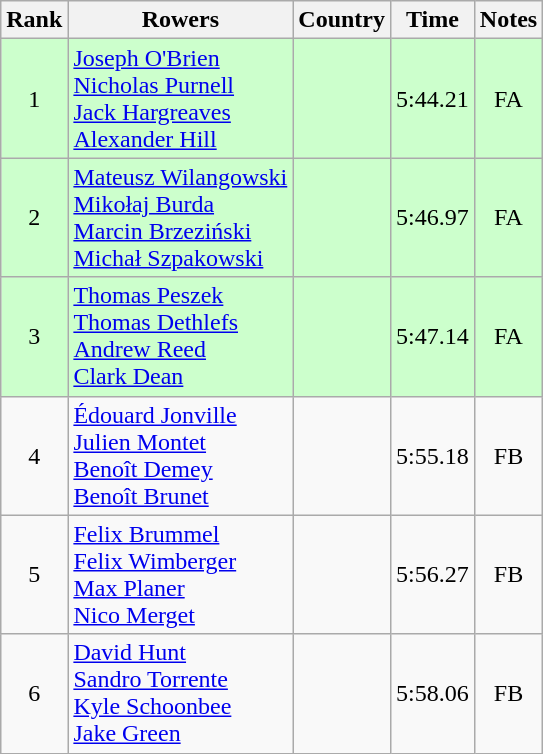<table class="wikitable" style="text-align:center">
<tr>
<th>Rank</th>
<th>Rowers</th>
<th>Country</th>
<th>Time</th>
<th>Notes</th>
</tr>
<tr bgcolor=ccffcc>
<td>1</td>
<td align="left"><a href='#'>Joseph O'Brien</a><br><a href='#'>Nicholas Purnell</a><br><a href='#'>Jack Hargreaves</a><br><a href='#'>Alexander Hill</a></td>
<td align="left"></td>
<td>5:44.21</td>
<td>FA</td>
</tr>
<tr bgcolor=ccffcc>
<td>2</td>
<td align="left"><a href='#'>Mateusz Wilangowski</a><br><a href='#'>Mikołaj Burda</a><br><a href='#'>Marcin Brzeziński</a><br><a href='#'>Michał Szpakowski</a></td>
<td align="left"></td>
<td>5:46.97</td>
<td>FA</td>
</tr>
<tr bgcolor=ccffcc>
<td>3</td>
<td align="left"><a href='#'>Thomas Peszek</a><br><a href='#'>Thomas Dethlefs</a><br><a href='#'>Andrew Reed</a><br><a href='#'>Clark Dean</a></td>
<td align="left"></td>
<td>5:47.14</td>
<td>FA</td>
</tr>
<tr>
<td>4</td>
<td align="left"><a href='#'>Édouard Jonville</a><br><a href='#'>Julien Montet</a><br><a href='#'>Benoît Demey</a><br><a href='#'>Benoît Brunet</a></td>
<td align="left"></td>
<td>5:55.18</td>
<td>FB</td>
</tr>
<tr>
<td>5</td>
<td align="left"><a href='#'>Felix Brummel</a><br><a href='#'>Felix Wimberger</a><br><a href='#'>Max Planer</a><br><a href='#'>Nico Merget</a></td>
<td align="left"></td>
<td>5:56.27</td>
<td>FB</td>
</tr>
<tr>
<td>6</td>
<td align="left"><a href='#'>David Hunt</a><br><a href='#'>Sandro Torrente</a><br><a href='#'>Kyle Schoonbee</a><br><a href='#'>Jake Green</a></td>
<td align="left"></td>
<td>5:58.06</td>
<td>FB</td>
</tr>
</table>
